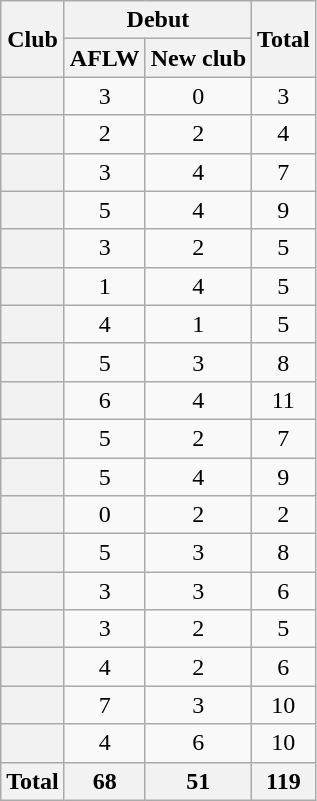<table class="wikitable plainrowheaders sortable" style=text-align:center>
<tr>
<th rowspan=2>Club</th>
<th colspan=2>Debut</th>
<th rowspan=2>Total</th>
</tr>
<tr>
<th>AFLW</th>
<th>New club</th>
</tr>
<tr>
<th scope="row"></th>
<td>3</td>
<td>0</td>
<td>3</td>
</tr>
<tr>
<th scope="row"></th>
<td>2</td>
<td>2</td>
<td>4</td>
</tr>
<tr>
<th scope="row"></th>
<td>3</td>
<td>4</td>
<td>7</td>
</tr>
<tr>
<th scope="row"></th>
<td>5</td>
<td>4</td>
<td>9</td>
</tr>
<tr>
<th scope="row"></th>
<td>3</td>
<td>2</td>
<td>5</td>
</tr>
<tr>
<th scope="row"></th>
<td>1</td>
<td>4</td>
<td>5</td>
</tr>
<tr>
<th scope="row"></th>
<td>4</td>
<td>1</td>
<td>5</td>
</tr>
<tr>
<th scope="row"></th>
<td>5</td>
<td>3</td>
<td>8</td>
</tr>
<tr>
<th scope="row"></th>
<td>6</td>
<td>4</td>
<td>11</td>
</tr>
<tr>
<th scope="row"></th>
<td>5</td>
<td>2</td>
<td>7</td>
</tr>
<tr>
<th scope="row"></th>
<td>5</td>
<td>4</td>
<td>9</td>
</tr>
<tr>
<th scope="row"></th>
<td>0</td>
<td>2</td>
<td>2</td>
</tr>
<tr>
<th scope="row"></th>
<td>5</td>
<td>3</td>
<td>8</td>
</tr>
<tr>
<th scope="row"></th>
<td>3</td>
<td>3</td>
<td>6</td>
</tr>
<tr>
<th scope="row"></th>
<td>3</td>
<td>2</td>
<td>5</td>
</tr>
<tr>
<th scope="row"></th>
<td>4</td>
<td>2</td>
<td>6</td>
</tr>
<tr>
<th scope="row"></th>
<td>7</td>
<td>3</td>
<td>10</td>
</tr>
<tr>
<th scope="row"></th>
<td>4</td>
<td>6</td>
<td>10</td>
</tr>
<tr class="sortbottom">
<th>Total</th>
<th>68</th>
<th>51</th>
<th>119</th>
</tr>
</table>
